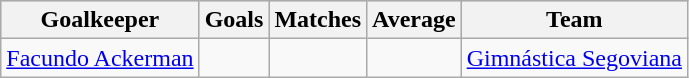<table class="wikitable sortable" class="wikitable">
<tr style="background:#ccc; text-align:center;">
<th>Goalkeeper</th>
<th>Goals</th>
<th>Matches</th>
<th>Average</th>
<th>Team</th>
</tr>
<tr>
<td> <a href='#'>Facundo Ackerman</a></td>
<td></td>
<td></td>
<td></td>
<td><a href='#'>Gimnástica Segoviana</a></td>
</tr>
</table>
